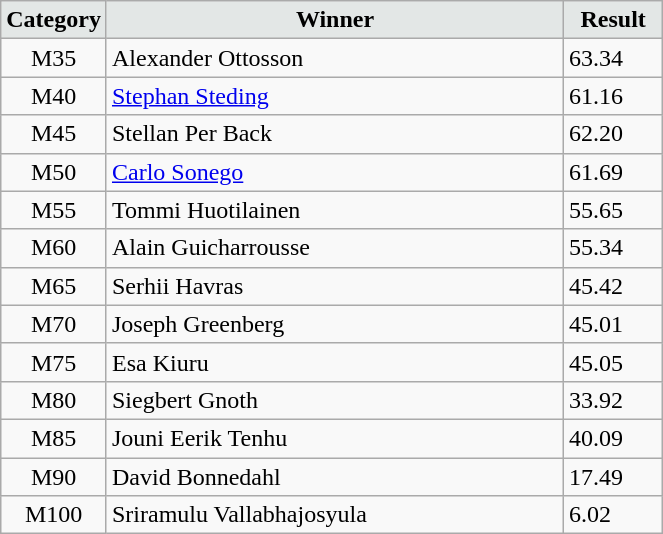<table class="wikitable" width=35%>
<tr>
<td width=15% align="center" bgcolor=#E3E7E6><strong>Category</strong></td>
<td align="center" bgcolor=#E3E7E6> <strong>Winner</strong></td>
<td width=15% align="center" bgcolor=#E3E7E6><strong>Result</strong></td>
</tr>
<tr>
<td align="center">M35</td>
<td> Alexander Ottosson</td>
<td>63.34</td>
</tr>
<tr>
<td align="center">M40</td>
<td> <a href='#'>Stephan Steding</a></td>
<td>61.16</td>
</tr>
<tr>
<td align="center">M45</td>
<td> Stellan Per Back</td>
<td>62.20</td>
</tr>
<tr>
<td align="center">M50</td>
<td> <a href='#'>Carlo Sonego</a></td>
<td>61.69</td>
</tr>
<tr>
<td align="center">M55</td>
<td> Tommi Huotilainen</td>
<td>55.65</td>
</tr>
<tr>
<td align="center">M60</td>
<td> Alain Guicharrousse</td>
<td>55.34</td>
</tr>
<tr>
<td align="center">M65</td>
<td> Serhii Havras</td>
<td>45.42</td>
</tr>
<tr>
<td align="center">M70</td>
<td> Joseph Greenberg</td>
<td>45.01</td>
</tr>
<tr>
<td align="center">M75</td>
<td> Esa Kiuru</td>
<td>45.05</td>
</tr>
<tr>
<td align="center">M80</td>
<td> Siegbert Gnoth</td>
<td>33.92</td>
</tr>
<tr>
<td align="center">M85</td>
<td> Jouni Eerik Tenhu</td>
<td>40.09</td>
</tr>
<tr>
<td align="center">M90</td>
<td> David Bonnedahl</td>
<td>17.49</td>
</tr>
<tr>
<td align="center">M100</td>
<td> Sriramulu Vallabhajosyula</td>
<td>6.02</td>
</tr>
</table>
